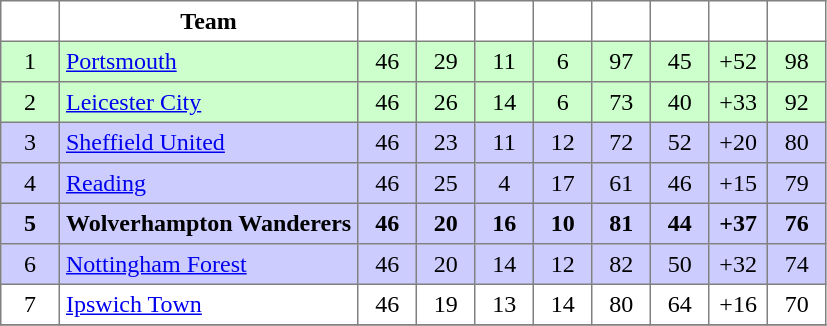<table class="toccolours" border="1" cellpadding="4" cellspacing="0" style="text-align:center; border-collapse: collapse; margin:0;">
<tr>
<th width=30></th>
<th>Team</th>
<th width="30"></th>
<th width="30"></th>
<th width="30"></th>
<th width="30"></th>
<th width="30"></th>
<th width="30"></th>
<th width="30"></th>
<th width="30"></th>
</tr>
<tr bgcolor="#ccffcc">
<td>1</td>
<td align=left><a href='#'>Portsmouth</a></td>
<td>46</td>
<td>29</td>
<td>11</td>
<td>6</td>
<td>97</td>
<td>45</td>
<td>+52</td>
<td>98</td>
</tr>
<tr bgcolor="#ccffcc">
<td>2</td>
<td align=left><a href='#'>Leicester City</a></td>
<td>46</td>
<td>26</td>
<td>14</td>
<td>6</td>
<td>73</td>
<td>40</td>
<td>+33</td>
<td>92</td>
</tr>
<tr bgcolor="#ccccff">
<td>3</td>
<td align=left><a href='#'>Sheffield United</a></td>
<td>46</td>
<td>23</td>
<td>11</td>
<td>12</td>
<td>72</td>
<td>52</td>
<td>+20</td>
<td>80</td>
</tr>
<tr bgcolor="#ccccff">
<td>4</td>
<td align=left><a href='#'>Reading</a></td>
<td>46</td>
<td>25</td>
<td>4</td>
<td>17</td>
<td>61</td>
<td>46</td>
<td>+15</td>
<td>79</td>
</tr>
<tr bgcolor="#ccccff">
<td><strong>5</strong></td>
<td align=left><strong>Wolverhampton Wanderers</strong></td>
<td><strong>46</strong></td>
<td><strong>20</strong></td>
<td><strong>16</strong></td>
<td><strong>10</strong></td>
<td><strong>81</strong></td>
<td><strong>44</strong></td>
<td><strong>+37</strong></td>
<td><strong>76</strong></td>
</tr>
<tr bgcolor="#ccccff">
<td>6</td>
<td align=left><a href='#'>Nottingham Forest</a></td>
<td>46</td>
<td>20</td>
<td>14</td>
<td>12</td>
<td>82</td>
<td>50</td>
<td>+32</td>
<td>74</td>
</tr>
<tr>
<td>7</td>
<td align=left><a href='#'>Ipswich Town</a></td>
<td>46</td>
<td>19</td>
<td>13</td>
<td>14</td>
<td>80</td>
<td>64</td>
<td>+16</td>
<td>70</td>
</tr>
<tr>
</tr>
</table>
